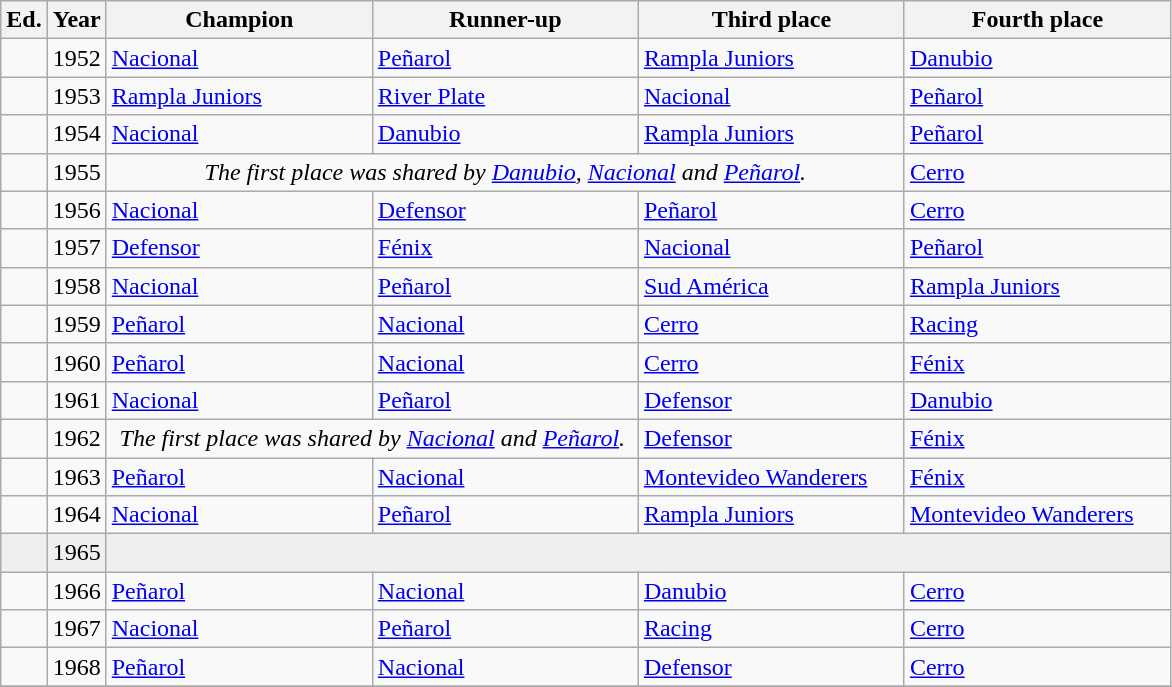<table class="wikitable sortable" style="text-align:left">
<tr>
<th width=px>Ed.</th>
<th width=>Year</th>
<th width=170px>Champion</th>
<th width=170px>Runner-up</th>
<th width=170px>Third place</th>
<th width=170px>Fourth place</th>
</tr>
<tr>
<td></td>
<td>1952</td>
<td><a href='#'>Nacional</a></td>
<td><a href='#'>Peñarol</a></td>
<td><a href='#'>Rampla Juniors</a></td>
<td><a href='#'>Danubio</a></td>
</tr>
<tr>
<td></td>
<td>1953</td>
<td><a href='#'>Rampla Juniors</a></td>
<td><a href='#'>River Plate</a></td>
<td><a href='#'>Nacional</a></td>
<td><a href='#'>Peñarol</a></td>
</tr>
<tr>
<td></td>
<td>1954</td>
<td><a href='#'>Nacional</a></td>
<td><a href='#'>Danubio</a></td>
<td><a href='#'>Rampla Juniors</a></td>
<td><a href='#'>Peñarol</a></td>
</tr>
<tr>
<td></td>
<td>1955</td>
<td colspan="3" style="text-align:center;"><em>The first place was shared by <a href='#'>Danubio</a>, <a href='#'>Nacional</a> and <a href='#'>Peñarol</a>.</em></td>
<td><a href='#'>Cerro</a></td>
</tr>
<tr>
<td></td>
<td>1956</td>
<td><a href='#'>Nacional</a></td>
<td><a href='#'>Defensor</a></td>
<td><a href='#'>Peñarol</a></td>
<td><a href='#'>Cerro</a></td>
</tr>
<tr>
<td></td>
<td>1957</td>
<td><a href='#'>Defensor</a></td>
<td><a href='#'>Fénix</a></td>
<td><a href='#'>Nacional</a></td>
<td><a href='#'>Peñarol</a></td>
</tr>
<tr>
<td></td>
<td>1958</td>
<td><a href='#'>Nacional</a></td>
<td><a href='#'>Peñarol</a></td>
<td><a href='#'>Sud América</a></td>
<td><a href='#'>Rampla Juniors</a></td>
</tr>
<tr>
<td></td>
<td>1959</td>
<td><a href='#'>Peñarol</a></td>
<td><a href='#'>Nacional</a></td>
<td><a href='#'>Cerro</a></td>
<td><a href='#'>Racing</a></td>
</tr>
<tr>
<td></td>
<td>1960</td>
<td><a href='#'>Peñarol</a></td>
<td><a href='#'>Nacional</a></td>
<td><a href='#'>Cerro</a></td>
<td><a href='#'>Fénix</a></td>
</tr>
<tr>
<td></td>
<td>1961</td>
<td><a href='#'>Nacional</a></td>
<td><a href='#'>Peñarol</a></td>
<td><a href='#'>Defensor</a></td>
<td><a href='#'>Danubio</a></td>
</tr>
<tr>
<td></td>
<td>1962</td>
<td colspan="2" style="text-align:center;"><em>The first place was shared by <a href='#'>Nacional</a> and <a href='#'>Peñarol</a>.</em></td>
<td><a href='#'>Defensor</a></td>
<td><a href='#'>Fénix</a></td>
</tr>
<tr>
<td></td>
<td>1963</td>
<td><a href='#'>Peñarol</a></td>
<td><a href='#'>Nacional</a></td>
<td><a href='#'>Montevideo Wanderers</a></td>
<td><a href='#'>Fénix</a></td>
</tr>
<tr>
<td></td>
<td>1964</td>
<td><a href='#'>Nacional</a></td>
<td><a href='#'>Peñarol</a></td>
<td><a href='#'>Rampla Juniors</a></td>
<td><a href='#'>Montevideo Wanderers</a></td>
</tr>
<tr bgcolor=#efefef>
<td></td>
<td>1965</td>
<td colspan="4" bgcolor=#efefef><em></em></td>
</tr>
<tr>
<td></td>
<td>1966</td>
<td><a href='#'>Peñarol</a></td>
<td><a href='#'>Nacional</a></td>
<td><a href='#'>Danubio</a></td>
<td><a href='#'>Cerro</a></td>
</tr>
<tr>
<td></td>
<td>1967</td>
<td><a href='#'>Nacional</a></td>
<td><a href='#'>Peñarol</a></td>
<td><a href='#'>Racing</a></td>
<td><a href='#'>Cerro</a></td>
</tr>
<tr>
<td></td>
<td>1968</td>
<td><a href='#'>Peñarol</a></td>
<td><a href='#'>Nacional</a></td>
<td><a href='#'>Defensor</a></td>
<td><a href='#'>Cerro</a></td>
</tr>
<tr>
</tr>
</table>
